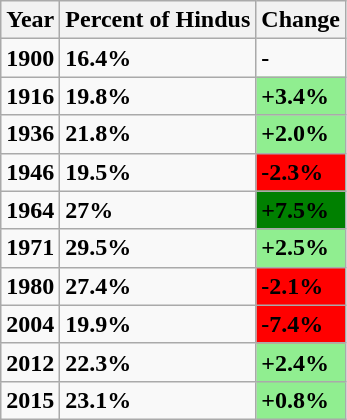<table class="wikitable">
<tr>
<th><strong>Year</strong></th>
<th><strong>Percent of Hindus</strong></th>
<th><strong>Change</strong></th>
</tr>
<tr>
<td><strong>1900</strong></td>
<td><strong>16.4%</strong></td>
<td><strong>-</strong></td>
</tr>
<tr>
<td><strong>1916</strong></td>
<td><strong>19.8%</strong></td>
<td style="background: lightgreen"><strong>+3.4%</strong></td>
</tr>
<tr>
<td><strong>1936</strong></td>
<td><strong>21.8%</strong></td>
<td style="background: lightgreen"><strong>+2.0%</strong></td>
</tr>
<tr>
<td><strong>1946</strong></td>
<td><strong>19.5%</strong></td>
<td style="background: Red"><strong>-2.3%</strong></td>
</tr>
<tr>
<td><strong>1964</strong></td>
<td><strong>27%</strong></td>
<td style="background: Green"><strong>+7.5%</strong></td>
</tr>
<tr>
<td><strong>1971</strong></td>
<td><strong>29.5%</strong></td>
<td style="background: lightgreen"><strong>+2.5%</strong></td>
</tr>
<tr>
<td><strong>1980</strong></td>
<td><strong>27.4%</strong></td>
<td style="background: Red"><strong>-2.1%</strong></td>
</tr>
<tr>
<td><strong>2004</strong></td>
<td><strong>19.9%</strong></td>
<td style="background: Red"><strong>-7.4%</strong></td>
</tr>
<tr>
<td><strong>2012</strong></td>
<td><strong>22.3%</strong></td>
<td style="background: lightgreen"><strong>+2.4%</strong></td>
</tr>
<tr>
<td><strong>2015</strong></td>
<td><strong>23.1%</strong></td>
<td style="background: lightgreen"><strong>+0.8%</strong></td>
</tr>
</table>
